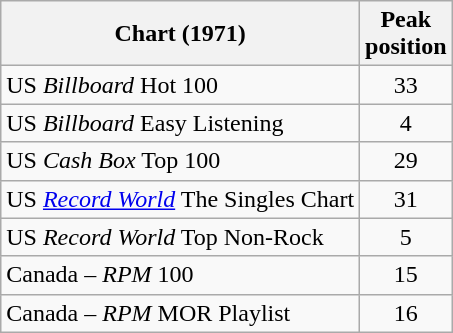<table class="wikitable sortable">
<tr>
<th align="left">Chart (1971)</th>
<th style="text-align:center;">Peak<br>position</th>
</tr>
<tr>
<td align="left">US <em>Billboard</em> Hot 100</td>
<td style="text-align:center;">33</td>
</tr>
<tr>
<td align="left">US <em>Billboard</em> Easy Listening</td>
<td style="text-align:center;">4</td>
</tr>
<tr>
<td align="left">US <em>Cash Box</em> Top 100</td>
<td style="text-align:center;">29</td>
</tr>
<tr>
<td align="left">US <em><a href='#'>Record World</a></em> The Singles Chart</td>
<td style="text-align:center;">31</td>
</tr>
<tr>
<td align="left">US <em>Record World</em> Top Non-Rock</td>
<td style="text-align:center;">5</td>
</tr>
<tr>
<td align="left">Canada – <em>RPM</em> 100</td>
<td style="text-align:center;">15</td>
</tr>
<tr>
<td align="left">Canada – <em>RPM</em> MOR Playlist</td>
<td style="text-align:center;">16</td>
</tr>
</table>
